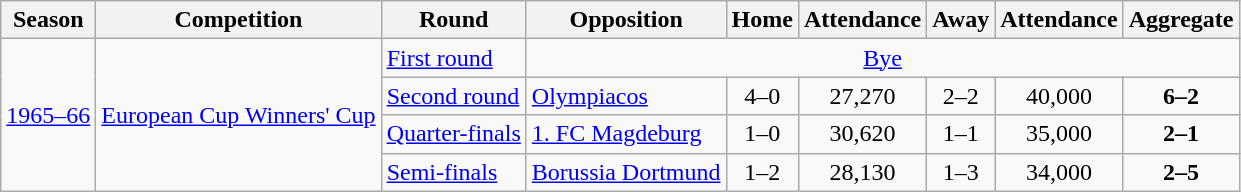<table class="wikitable">
<tr>
<th>Season</th>
<th>Competition</th>
<th>Round</th>
<th>Opposition</th>
<th>Home</th>
<th>Attendance</th>
<th>Away</th>
<th>Attendance</th>
<th>Aggregate</th>
</tr>
<tr>
<td rowspan="4"><a href='#'>1965–66</a></td>
<td rowspan="4"><a href='#'>European Cup Winners' Cup</a></td>
<td><a href='#'>First round</a></td>
<td colspan=6 style="text-align:center;"><a href='#'>Bye</a></td>
</tr>
<tr>
<td><a href='#'>Second round</a></td>
<td> <a href='#'>Olympiacos</a></td>
<td style="text-align:center;">4–0</td>
<td style="text-align:center;">27,270</td>
<td style="text-align:center;">2–2</td>
<td style="text-align:center;">40,000</td>
<td style="text-align:center;"><strong>6–2</strong></td>
</tr>
<tr>
<td><a href='#'>Quarter-finals</a></td>
<td> <a href='#'>1. FC Magdeburg</a></td>
<td style="text-align:center;">1–0</td>
<td style="text-align:center;">30,620</td>
<td style="text-align:center;">1–1</td>
<td style="text-align:center;">35,000</td>
<td style="text-align:center;"><strong>2–1</strong></td>
</tr>
<tr>
<td><a href='#'>Semi-finals</a></td>
<td> <a href='#'>Borussia Dortmund</a></td>
<td style="text-align:center;">1–2</td>
<td style="text-align:center;">28,130</td>
<td style="text-align:center;">1–3</td>
<td style="text-align:center;">34,000</td>
<td style="text-align:center;"><strong>2–5</strong></td>
</tr>
</table>
